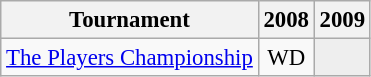<table class="wikitable" style="font-size:95%;text-align:center;">
<tr>
<th>Tournament</th>
<th>2008</th>
<th>2009</th>
</tr>
<tr>
<td align=left><a href='#'>The Players Championship</a></td>
<td>WD</td>
<td style="background:#eeeeee;"></td>
</tr>
</table>
